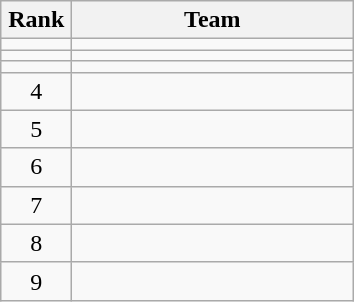<table class="wikitable" style="text-align: left;">
<tr>
<th width=40>Rank</th>
<th width=180>Team</th>
</tr>
<tr>
<td align=center></td>
<td></td>
</tr>
<tr>
<td align=center></td>
<td></td>
</tr>
<tr>
<td align=center></td>
<td></td>
</tr>
<tr>
<td align=center>4</td>
<td></td>
</tr>
<tr>
<td align=center>5</td>
<td></td>
</tr>
<tr>
<td align=center>6</td>
<td></td>
</tr>
<tr>
<td align=center>7</td>
<td></td>
</tr>
<tr>
<td align=center>8</td>
<td></td>
</tr>
<tr>
<td align=center>9</td>
<td></td>
</tr>
</table>
